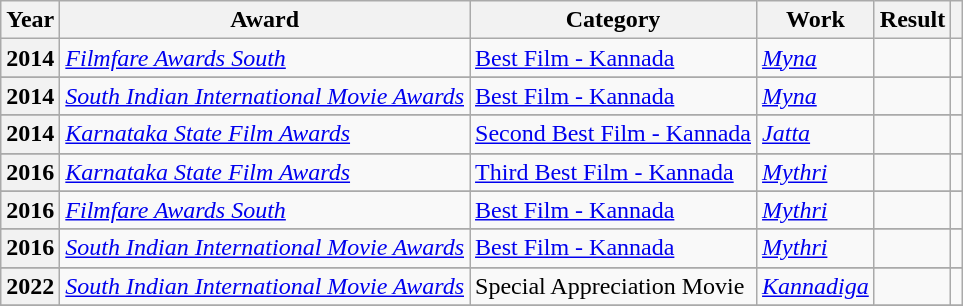<table class="wikitable">
<tr>
<th>Year</th>
<th>Award</th>
<th>Category</th>
<th>Work</th>
<th>Result</th>
<th></th>
</tr>
<tr>
<th>2014</th>
<td><em><a href='#'>Filmfare Awards South</a></em></td>
<td><a href='#'>Best Film - Kannada</a></td>
<td><em><a href='#'>Myna</a></em></td>
<td></td>
<td></td>
</tr>
<tr>
</tr>
<tr>
<th>2014</th>
<td><em><a href='#'>South Indian International Movie Awards</a></em></td>
<td><a href='#'>Best Film - Kannada</a></td>
<td><em><a href='#'>Myna</a></em></td>
<td></td>
<td></td>
</tr>
<tr>
</tr>
<tr>
<th>2014</th>
<td><em><a href='#'>Karnataka State Film Awards</a></em></td>
<td><a href='#'>Second Best Film - Kannada</a></td>
<td><em><a href='#'>Jatta</a></em></td>
<td></td>
<td></td>
</tr>
<tr>
</tr>
<tr>
<th>2016</th>
<td><em><a href='#'>Karnataka State Film Awards</a></em></td>
<td><a href='#'>Third Best Film - Kannada</a></td>
<td><em><a href='#'>Mythri</a></em></td>
<td></td>
<td></td>
</tr>
<tr>
</tr>
<tr>
<th>2016</th>
<td><em><a href='#'>Filmfare Awards South</a></em></td>
<td><a href='#'>Best Film - Kannada</a></td>
<td><em><a href='#'>Mythri</a></em></td>
<td></td>
<td></td>
</tr>
<tr>
</tr>
<tr>
<th>2016</th>
<td><em><a href='#'>South Indian International Movie Awards</a></em></td>
<td><a href='#'>Best Film - Kannada</a></td>
<td><em><a href='#'>Mythri</a></em></td>
<td></td>
<td></td>
</tr>
<tr>
</tr>
<tr>
<th>2022</th>
<td><em><a href='#'>South Indian International Movie Awards</a></em></td>
<td>Special Appreciation Movie</td>
<td><em><a href='#'>Kannadiga</a></em></td>
<td></td>
<td></td>
</tr>
<tr>
</tr>
</table>
